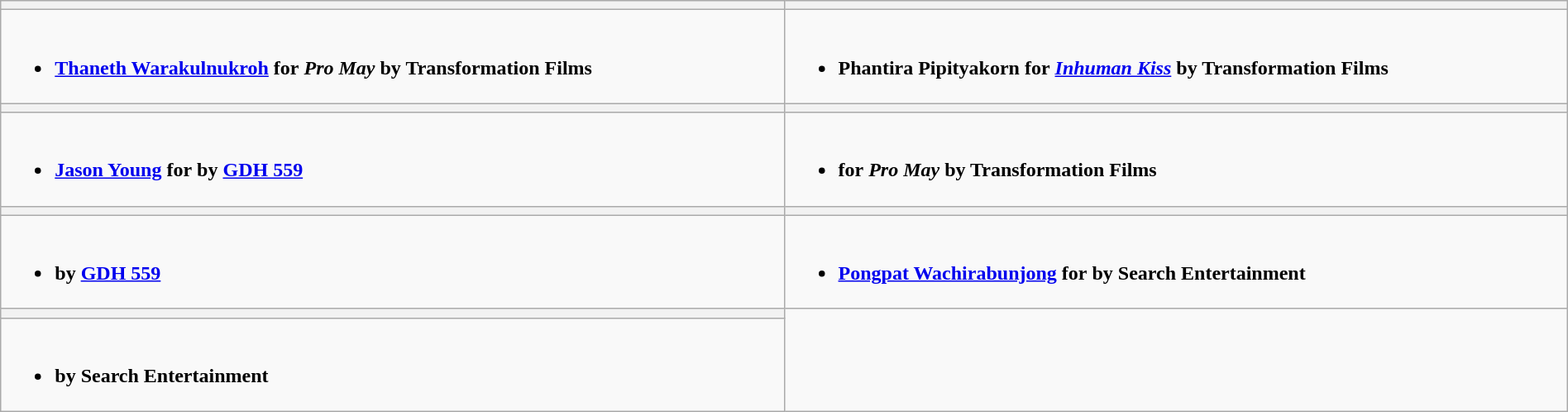<table class=wikitable width="100%">
<tr>
<th></th>
<th></th>
</tr>
<tr>
<td valign="top" width="50%"><br><ul><li><strong><a href='#'>Thaneth Warakulnukroh</a> for</strong> <strong><em>Pro May</em></strong> <strong>by Transformation Films</strong></li></ul></td>
<td valign="top" width="50%"><br><ul><li><strong>Phantira Pipityakorn for</strong> <strong><em><a href='#'>Inhuman Kiss</a></em></strong> <strong>by Transformation Films</strong></li></ul></td>
</tr>
<tr>
<th></th>
<th></th>
</tr>
<tr>
<td valign="top" width="50%"><br><ul><li><strong><a href='#'>Jason Young</a> for</strong> <strong><em></em></strong> <strong>by <a href='#'>GDH 559</a></strong></li></ul></td>
<td valign="top" width="50%"><br><ul><li><strong> for</strong> <strong><em>Pro May</em></strong> <strong>by Transformation Films</strong></li></ul></td>
</tr>
<tr>
<th></th>
<th></th>
</tr>
<tr>
<td valign="top" width="50%"><br><ul><li><strong><em></em></strong> <strong>by <a href='#'>GDH 559</a></strong></li></ul></td>
<td valign="top" width="50%"><br><ul><li><strong><a href='#'>Pongpat Wachirabunjong</a> for</strong> <strong><em></em></strong> <strong>by Search Entertainment</strong></li></ul></td>
</tr>
<tr>
<th></th>
</tr>
<tr>
<td valign="top" width="50%"><br><ul><li><strong><em></em></strong> <strong>by Search Entertainment</strong></li></ul></td>
</tr>
</table>
